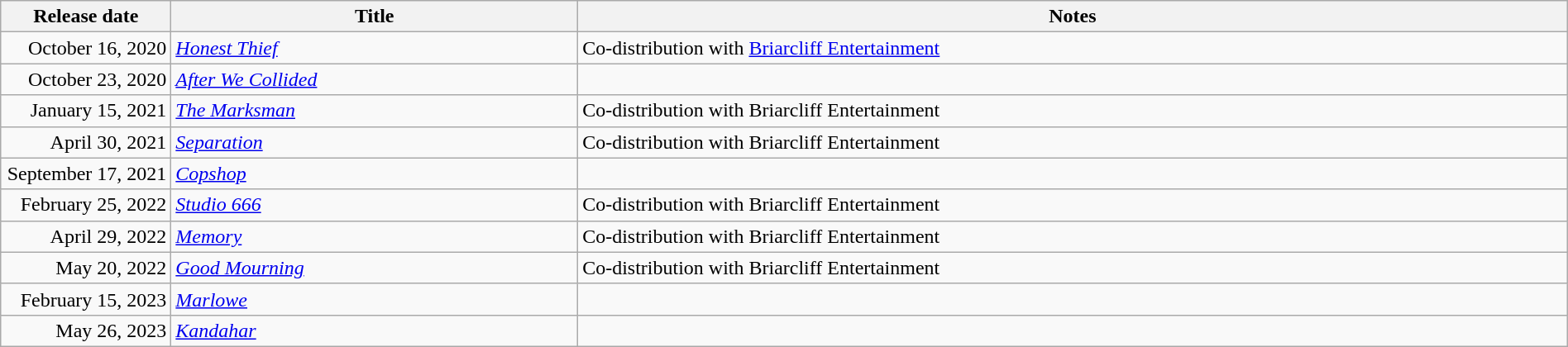<table class="wikitable sortable" style="width:100%;">
<tr>
<th scope="col" style="width:130px;">Release date</th>
<th>Title</th>
<th>Notes</th>
</tr>
<tr>
<td style="text-align:right;">October 16, 2020</td>
<td><em><a href='#'>Honest Thief</a></em></td>
<td>Co-distribution with <a href='#'>Briarcliff Entertainment</a></td>
</tr>
<tr>
<td style="text-align:right;">October 23, 2020</td>
<td><em><a href='#'>After We Collided</a></em></td>
<td></td>
</tr>
<tr>
<td style="text-align:right;">January 15, 2021</td>
<td><em><a href='#'>The Marksman</a></em></td>
<td>Co-distribution with Briarcliff Entertainment</td>
</tr>
<tr>
<td style="text-align:right;">April 30, 2021</td>
<td><em><a href='#'>Separation</a></em></td>
<td>Co-distribution with Briarcliff Entertainment</td>
</tr>
<tr>
<td style="text-align:right;">September 17, 2021</td>
<td><em><a href='#'>Copshop</a></em></td>
<td></td>
</tr>
<tr>
<td style="text-align:right;">February 25, 2022</td>
<td><em><a href='#'>Studio 666</a></em></td>
<td>Co-distribution with Briarcliff Entertainment</td>
</tr>
<tr>
<td style="text-align:right;">April 29, 2022</td>
<td><em><a href='#'>Memory</a></em></td>
<td>Co-distribution with Briarcliff Entertainment</td>
</tr>
<tr>
<td style="text-align:right;">May 20, 2022</td>
<td><em><a href='#'>Good Mourning</a></em></td>
<td>Co-distribution with Briarcliff Entertainment</td>
</tr>
<tr>
<td style="text-align:right;">February 15, 2023</td>
<td><em><a href='#'>Marlowe</a></em></td>
<td></td>
</tr>
<tr>
<td style="text-align:right;">May 26, 2023</td>
<td><em><a href='#'>Kandahar</a></em></td>
<td></td>
</tr>
</table>
